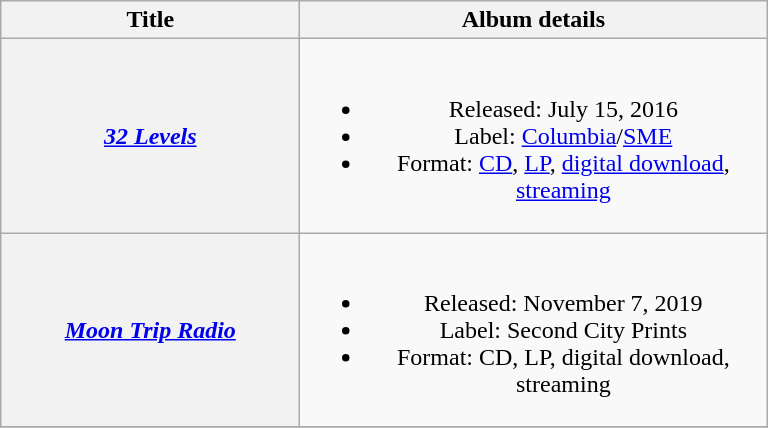<table class="wikitable plainrowheaders" style="text-align:center;">
<tr>
<th scope="col" style="width:12em;">Title</th>
<th scope="col" style="width:19em;">Album details</th>
</tr>
<tr>
<th scope="row"><em><a href='#'>32 Levels</a></em></th>
<td><br><ul><li>Released: July 15, 2016</li><li>Label: <a href='#'>Columbia</a>/<a href='#'>SME</a></li><li>Format: <a href='#'>CD</a>, <a href='#'>LP</a>, <a href='#'>digital download</a>, <a href='#'>streaming</a></li></ul></td>
</tr>
<tr>
<th scope="row"><em><a href='#'>Moon Trip Radio</a></em></th>
<td><br><ul><li>Released: November 7, 2019</li><li>Label: Second City Prints</li><li>Format: CD, LP, digital download, streaming</li></ul></td>
</tr>
<tr>
</tr>
</table>
